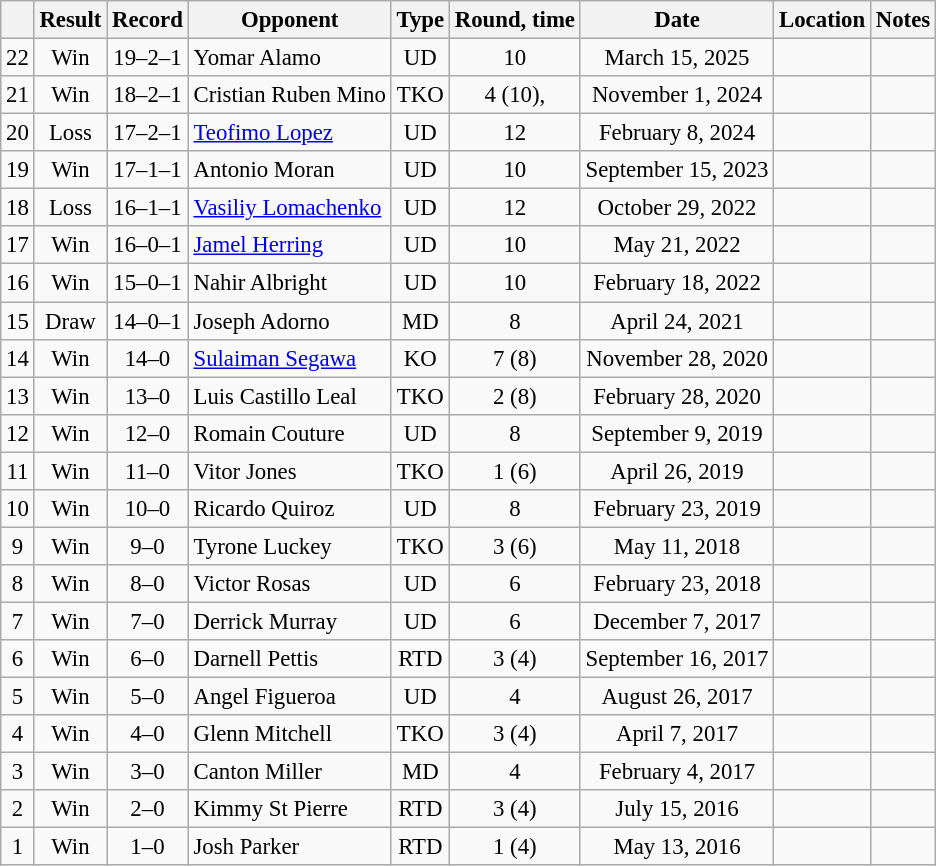<table class="wikitable" style="text-align:center; font-size:95%">
<tr>
<th></th>
<th>Result</th>
<th>Record</th>
<th>Opponent</th>
<th>Type</th>
<th>Round, time</th>
<th>Date</th>
<th>Location</th>
<th>Notes</th>
</tr>
<tr>
<td>22</td>
<td>Win</td>
<td>19–2–1</td>
<td style="text-align:left;"> Yomar Alamo</td>
<td>UD</td>
<td>10</td>
<td>March 15, 2025</td>
<td style="text-align:left;"></td>
<td></td>
</tr>
<tr>
<td>21</td>
<td>Win</td>
<td>18–2–1</td>
<td style="text-align:left;"> Cristian Ruben Mino</td>
<td>TKO</td>
<td>4 (10), </td>
<td>November 1, 2024</td>
<td style="text-align:left;"></td>
<td style="text-align:left;"></td>
</tr>
<tr>
<td>20</td>
<td>Loss</td>
<td>17–2–1</td>
<td style="text-align:left;"> <a href='#'>Teofimo Lopez</a></td>
<td>UD</td>
<td>12</td>
<td>February 8, 2024</td>
<td style="text-align:left;"></td>
<td style="text-align:left;"></td>
</tr>
<tr>
<td>19</td>
<td>Win</td>
<td>17–1–1</td>
<td style="text-align:left;"> Antonio Moran</td>
<td>UD</td>
<td>10</td>
<td>September 15, 2023</td>
<td style="text-align:left;"></td>
<td></td>
</tr>
<tr>
<td>18</td>
<td> Loss</td>
<td>16–1–1</td>
<td style="text-align:left;"> <a href='#'>Vasiliy Lomachenko</a></td>
<td>UD</td>
<td>12</td>
<td>October 29, 2022</td>
<td style="text-align:left;"></td>
<td style="text-align:left;"></td>
</tr>
<tr>
<td>17</td>
<td> Win</td>
<td>16–0–1</td>
<td style="text-align:left;"> <a href='#'>Jamel Herring</a></td>
<td>UD</td>
<td>10</td>
<td>May 21, 2022</td>
<td style="text-align:left;"></td>
<td style="text-align:left;"></td>
</tr>
<tr>
<td>16</td>
<td>Win</td>
<td>15–0–1</td>
<td style="text-align:left;"> Nahir Albright</td>
<td>UD</td>
<td>10</td>
<td>February 18, 2022</td>
<td style="text-align:left;"></td>
<td style="text-align:left;"></td>
</tr>
<tr>
<td>15</td>
<td> Draw</td>
<td>14–0–1</td>
<td style="text-align:left;"> Joseph Adorno</td>
<td>MD</td>
<td>8</td>
<td>April 24, 2021</td>
<td style="text-align:left;"></td>
<td></td>
</tr>
<tr>
<td>14</td>
<td> Win</td>
<td>14–0</td>
<td style="text-align:left;"> <a href='#'>Sulaiman Segawa</a></td>
<td>KO</td>
<td>7 (8) </td>
<td>November 28, 2020</td>
<td style="text-align:left;"></td>
<td style="text-align:left;"></td>
</tr>
<tr>
<td>13</td>
<td>Win</td>
<td>13–0</td>
<td style="text-align:left;"> Luis Castillo Leal</td>
<td>TKO</td>
<td>2 (8) </td>
<td>February 28, 2020</td>
<td style="text-align:left;"></td>
<td></td>
</tr>
<tr>
<td>12</td>
<td>Win</td>
<td>12–0</td>
<td style="text-align:left;"> Romain Couture</td>
<td>UD</td>
<td>8</td>
<td>September 9, 2019</td>
<td style="text-align:left;"></td>
<td style="text-align:left;"></td>
</tr>
<tr>
<td>11</td>
<td>Win</td>
<td>11–0</td>
<td style="text-align:left;"> Vitor Jones</td>
<td>TKO</td>
<td>1 (6) </td>
<td>April 26, 2019</td>
<td style="text-align:left;"></td>
<td></td>
</tr>
<tr>
<td>10</td>
<td>Win</td>
<td>10–0</td>
<td style="text-align:left;"> Ricardo Quiroz</td>
<td>UD</td>
<td>8</td>
<td>February 23, 2019</td>
<td style="text-align:left;"></td>
<td style="text-align:left;"></td>
</tr>
<tr>
<td>9</td>
<td>Win</td>
<td>9–0</td>
<td style="text-align:left;"> Tyrone Luckey</td>
<td>TKO</td>
<td>3 (6) </td>
<td>May 11, 2018</td>
<td style="text-align:left;"></td>
<td></td>
</tr>
<tr>
<td>8</td>
<td>Win</td>
<td>8–0</td>
<td style="text-align:left;"> Victor Rosas</td>
<td>UD</td>
<td>6</td>
<td>February 23, 2018</td>
<td style="text-align:left;"></td>
<td></td>
</tr>
<tr>
<td>7</td>
<td>Win</td>
<td>7–0</td>
<td style="text-align:left;"> Derrick Murray</td>
<td>UD</td>
<td>6</td>
<td>December 7, 2017</td>
<td style="text-align:left;"></td>
<td></td>
</tr>
<tr>
<td>6</td>
<td>Win</td>
<td>6–0</td>
<td style="text-align:left;"> Darnell Pettis</td>
<td>RTD</td>
<td>3 (4)</td>
<td>September 16, 2017</td>
<td style="text-align:left;"></td>
<td></td>
</tr>
<tr>
<td>5</td>
<td>Win</td>
<td>5–0</td>
<td style="text-align:left;"> Angel Figueroa</td>
<td>UD</td>
<td>4</td>
<td>August 26, 2017</td>
<td style="text-align:left;"></td>
<td></td>
</tr>
<tr>
<td>4</td>
<td>Win</td>
<td>4–0</td>
<td style="text-align:left;"> Glenn Mitchell</td>
<td>TKO</td>
<td>3 (4)</td>
<td>April 7, 2017</td>
<td style="text-align:left;"></td>
<td></td>
</tr>
<tr>
<td>3</td>
<td>Win</td>
<td>3–0</td>
<td style="text-align:left;"> Canton Miller</td>
<td>MD</td>
<td>4</td>
<td>February 4, 2017</td>
<td style="text-align:left;"></td>
<td></td>
</tr>
<tr>
<td>2</td>
<td>Win</td>
<td>2–0</td>
<td style="text-align:left;"> Kimmy St Pierre</td>
<td>RTD</td>
<td>3 (4)</td>
<td>July 15, 2016</td>
<td style="text-align:left;"></td>
<td></td>
</tr>
<tr>
<td>1</td>
<td>Win</td>
<td>1–0</td>
<td style="text-align:left;"> Josh Parker</td>
<td>RTD</td>
<td>1 (4) </td>
<td>May 13, 2016</td>
<td style="text-align:left;"></td>
<td style="text-align:left;"></td>
</tr>
</table>
